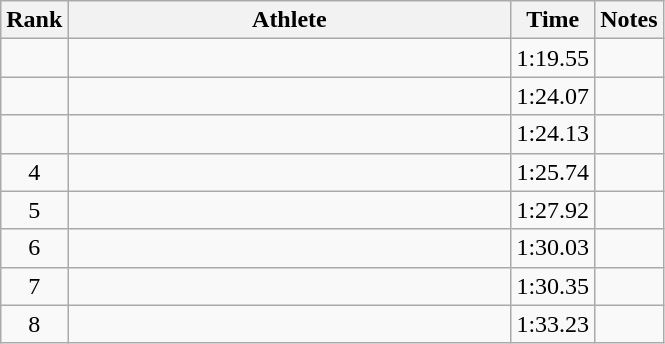<table class="wikitable" style="text-align:center">
<tr>
<th>Rank</th>
<th Style="width:18em">Athlete</th>
<th>Time</th>
<th>Notes</th>
</tr>
<tr>
<td></td>
<td style="text-align:left"></td>
<td>1:19.55</td>
<td></td>
</tr>
<tr>
<td></td>
<td style="text-align:left"></td>
<td>1:24.07</td>
<td></td>
</tr>
<tr>
<td></td>
<td style="text-align:left"></td>
<td>1:24.13</td>
<td></td>
</tr>
<tr>
<td>4</td>
<td style="text-align:left"></td>
<td>1:25.74</td>
<td></td>
</tr>
<tr>
<td>5</td>
<td style="text-align:left"></td>
<td>1:27.92</td>
<td></td>
</tr>
<tr>
<td>6</td>
<td style="text-align:left"></td>
<td>1:30.03</td>
<td></td>
</tr>
<tr>
<td>7</td>
<td style="text-align:left"></td>
<td>1:30.35</td>
<td></td>
</tr>
<tr>
<td>8</td>
<td style="text-align:left"></td>
<td>1:33.23</td>
<td></td>
</tr>
</table>
